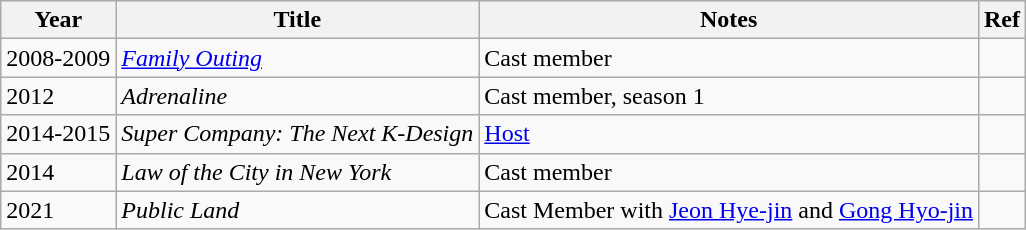<table class="wikitable">
<tr>
<th>Year</th>
<th>Title</th>
<th>Notes</th>
<th>Ref</th>
</tr>
<tr>
<td>2008-2009</td>
<td><em><a href='#'>Family Outing</a></em></td>
<td>Cast member</td>
<td></td>
</tr>
<tr>
<td>2012</td>
<td><em>Adrenaline</em></td>
<td>Cast member, season 1</td>
<td></td>
</tr>
<tr>
<td>2014-2015</td>
<td><em>Super Company: The Next K-Design</em></td>
<td><a href='#'>Host</a></td>
<td></td>
</tr>
<tr>
<td>2014</td>
<td><em>Law of the City in New York</em></td>
<td>Cast member</td>
<td></td>
</tr>
<tr>
<td>2021</td>
<td><em>Public Land</em></td>
<td>Cast Member with <a href='#'>Jeon Hye-jin</a> and <a href='#'>Gong Hyo-jin</a></td>
<td></td>
</tr>
</table>
